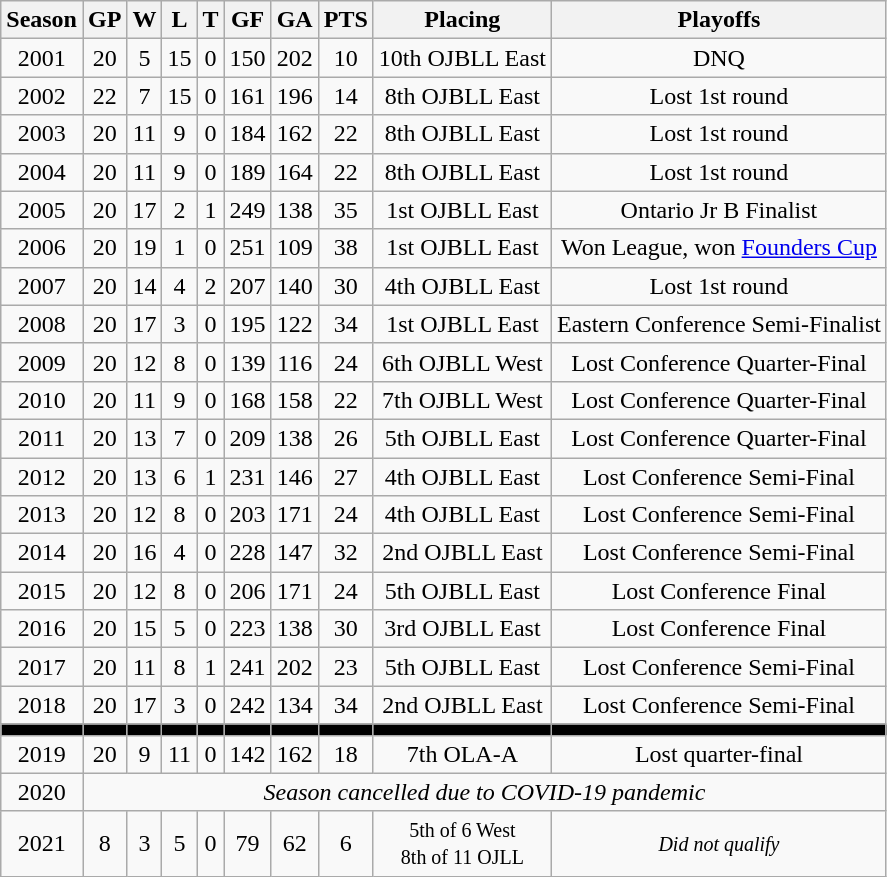<table class="wikitable" style="text-align:center">
<tr>
<th>Season</th>
<th>GP</th>
<th>W</th>
<th>L</th>
<th>T</th>
<th>GF</th>
<th>GA</th>
<th>PTS</th>
<th>Placing</th>
<th>Playoffs</th>
</tr>
<tr>
<td>2001</td>
<td>20</td>
<td>5</td>
<td>15</td>
<td>0</td>
<td>150</td>
<td>202</td>
<td>10</td>
<td>10th OJBLL East</td>
<td>DNQ</td>
</tr>
<tr>
<td>2002</td>
<td>22</td>
<td>7</td>
<td>15</td>
<td>0</td>
<td>161</td>
<td>196</td>
<td>14</td>
<td>8th OJBLL East</td>
<td>Lost 1st round</td>
</tr>
<tr>
<td>2003</td>
<td>20</td>
<td>11</td>
<td>9</td>
<td>0</td>
<td>184</td>
<td>162</td>
<td>22</td>
<td>8th OJBLL East</td>
<td>Lost 1st round</td>
</tr>
<tr>
<td>2004</td>
<td>20</td>
<td>11</td>
<td>9</td>
<td>0</td>
<td>189</td>
<td>164</td>
<td>22</td>
<td>8th OJBLL East</td>
<td>Lost 1st round</td>
</tr>
<tr>
<td>2005</td>
<td>20</td>
<td>17</td>
<td>2</td>
<td>1</td>
<td>249</td>
<td>138</td>
<td>35</td>
<td>1st OJBLL East</td>
<td>Ontario Jr B Finalist</td>
</tr>
<tr>
<td>2006</td>
<td>20</td>
<td>19</td>
<td>1</td>
<td>0</td>
<td>251</td>
<td>109</td>
<td>38</td>
<td>1st OJBLL East</td>
<td>Won League, won <a href='#'>Founders Cup</a></td>
</tr>
<tr>
<td>2007</td>
<td>20</td>
<td>14</td>
<td>4</td>
<td>2</td>
<td>207</td>
<td>140</td>
<td>30</td>
<td>4th OJBLL East</td>
<td>Lost 1st round</td>
</tr>
<tr>
<td>2008</td>
<td>20</td>
<td>17</td>
<td>3</td>
<td>0</td>
<td>195</td>
<td>122</td>
<td>34</td>
<td>1st OJBLL East</td>
<td>Eastern Conference Semi-Finalist</td>
</tr>
<tr>
<td>2009</td>
<td>20</td>
<td>12</td>
<td>8</td>
<td>0</td>
<td>139</td>
<td>116</td>
<td>24</td>
<td>6th OJBLL West</td>
<td>Lost Conference Quarter-Final</td>
</tr>
<tr>
<td>2010</td>
<td>20</td>
<td>11</td>
<td>9</td>
<td>0</td>
<td>168</td>
<td>158</td>
<td>22</td>
<td>7th OJBLL West</td>
<td>Lost Conference Quarter-Final</td>
</tr>
<tr>
<td>2011</td>
<td>20</td>
<td>13</td>
<td>7</td>
<td>0</td>
<td>209</td>
<td>138</td>
<td>26</td>
<td>5th OJBLL East</td>
<td>Lost Conference Quarter-Final</td>
</tr>
<tr>
<td>2012</td>
<td>20</td>
<td>13</td>
<td>6</td>
<td>1</td>
<td>231</td>
<td>146</td>
<td>27</td>
<td>4th OJBLL East</td>
<td>Lost Conference Semi-Final</td>
</tr>
<tr>
<td>2013</td>
<td>20</td>
<td>12</td>
<td>8</td>
<td>0</td>
<td>203</td>
<td>171</td>
<td>24</td>
<td>4th OJBLL East</td>
<td>Lost Conference Semi-Final</td>
</tr>
<tr>
<td>2014</td>
<td>20</td>
<td>16</td>
<td>4</td>
<td>0</td>
<td>228</td>
<td>147</td>
<td>32</td>
<td>2nd OJBLL East</td>
<td>Lost Conference Semi-Final</td>
</tr>
<tr>
<td>2015</td>
<td>20</td>
<td>12</td>
<td>8</td>
<td>0</td>
<td>206</td>
<td>171</td>
<td>24</td>
<td>5th OJBLL East</td>
<td>Lost Conference Final</td>
</tr>
<tr>
<td>2016</td>
<td>20</td>
<td>15</td>
<td>5</td>
<td>0</td>
<td>223</td>
<td>138</td>
<td>30</td>
<td>3rd OJBLL East</td>
<td>Lost Conference Final</td>
</tr>
<tr>
<td>2017</td>
<td>20</td>
<td>11</td>
<td>8</td>
<td>1</td>
<td>241</td>
<td>202</td>
<td>23</td>
<td>5th OJBLL East</td>
<td>Lost Conference Semi-Final</td>
</tr>
<tr>
<td>2018</td>
<td>20</td>
<td>17</td>
<td>3</td>
<td>0</td>
<td>242</td>
<td>134</td>
<td>34</td>
<td>2nd OJBLL East</td>
<td>Lost Conference Semi-Final</td>
</tr>
<tr bgcolor="#000000">
<td></td>
<td></td>
<td></td>
<td></td>
<td></td>
<td></td>
<td></td>
<td></td>
<td></td>
<td></td>
</tr>
<tr>
<td>2019</td>
<td>20</td>
<td>9</td>
<td>11</td>
<td>0</td>
<td>142</td>
<td>162</td>
<td>18</td>
<td>7th OLA-A</td>
<td>Lost quarter-final</td>
</tr>
<tr>
<td>2020</td>
<td colspan="9"><em>Season cancelled due to COVID-19 pandemic</em></td>
</tr>
<tr>
<td>2021</td>
<td>8</td>
<td>3</td>
<td>5</td>
<td>0</td>
<td>79</td>
<td>62</td>
<td>6</td>
<td><small>5th of 6 West<br>8th of 11 OJLL</small></td>
<td><small><em>Did not qualify</small></td>
</tr>
</table>
